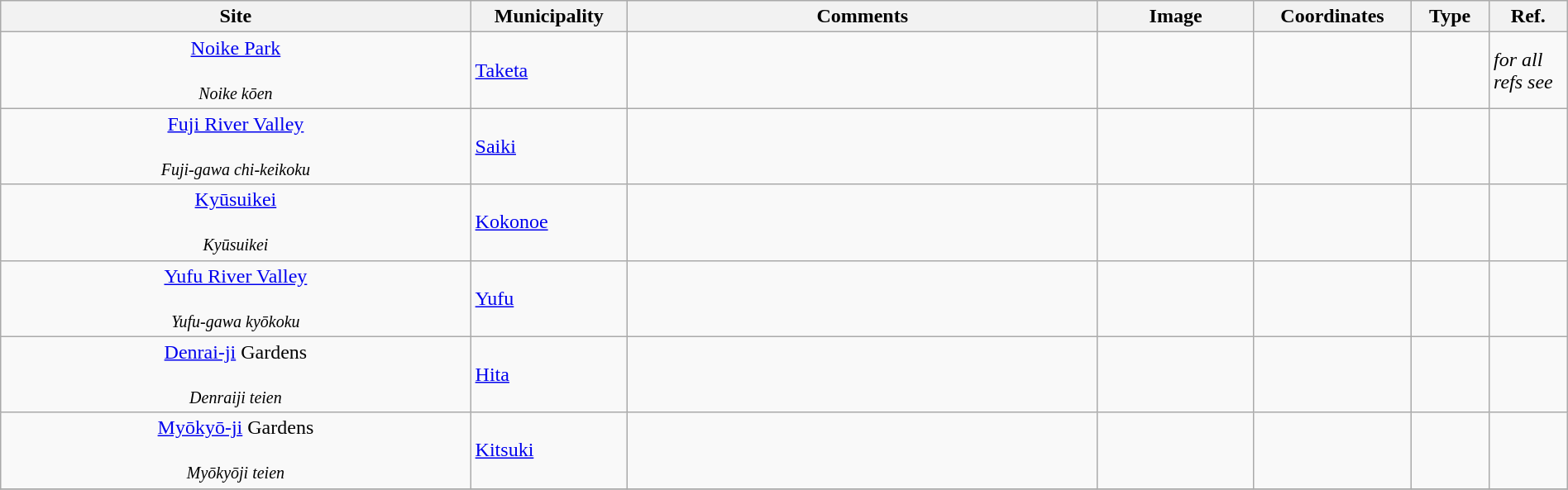<table class="wikitable sortable"  style="width:100%;">
<tr>
<th width="30%" align="left">Site</th>
<th width="10%" align="left">Municipality</th>
<th width="30%" align="left" class="unsortable">Comments</th>
<th width="10%" align="left"  class="unsortable">Image</th>
<th width="10%" align="left" class="unsortable">Coordinates</th>
<th width="5%" align="left">Type</th>
<th width="5%" align="left"  class="unsortable">Ref.</th>
</tr>
<tr>
<td align="center"><a href='#'>Noike Park</a><br><br><small><em>Noike kōen</em></small></td>
<td><a href='#'>Taketa</a></td>
<td></td>
<td></td>
<td></td>
<td></td>
<td><em>for all refs see</em> </td>
</tr>
<tr>
<td align="center"><a href='#'>Fuji River Valley</a><br><br><small><em>Fuji-gawa chi-keikoku</em></small></td>
<td><a href='#'>Saiki</a></td>
<td></td>
<td></td>
<td></td>
<td></td>
<td></td>
</tr>
<tr>
<td align="center"><a href='#'>Kyūsuikei</a><br><br><small><em>Kyūsuikei</em></small></td>
<td><a href='#'>Kokonoe</a></td>
<td></td>
<td></td>
<td></td>
<td></td>
<td></td>
</tr>
<tr>
<td align="center"><a href='#'>Yufu River Valley</a><br><br><small><em>Yufu-gawa kyōkoku</em></small></td>
<td><a href='#'>Yufu</a></td>
<td></td>
<td></td>
<td></td>
<td></td>
<td></td>
</tr>
<tr>
<td align="center"><a href='#'>Denrai-ji</a> Gardens<br><br><small><em>Denraiji teien</em></small></td>
<td><a href='#'>Hita</a></td>
<td></td>
<td></td>
<td></td>
<td></td>
<td></td>
</tr>
<tr>
<td align="center"><a href='#'>Myōkyō-ji</a> Gardens<br><br><small><em>Myōkyōji teien</em></small></td>
<td><a href='#'>Kitsuki</a></td>
<td></td>
<td></td>
<td></td>
<td></td>
<td></td>
</tr>
<tr>
</tr>
</table>
